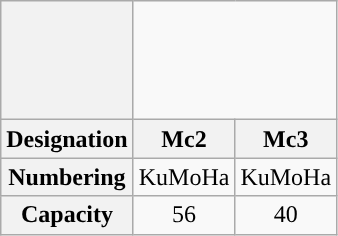<table class="wikitable" style="text-align:center">
<tr style="border-bottom: 4px solid #">
<th></th>
<td colspan="2"> <br><br> <br>
 <br>
</td>
</tr>
<tr>
<th>Designation</th>
<th>Mc2</th>
<th>Mc3</th>
</tr>
<tr>
<th>Numbering</th>
<td>KuMoHa </td>
<td>KuMoHa </td>
</tr>
<tr>
<th>Capacity</th>
<td>56</td>
<td>40</td>
</tr>
</table>
